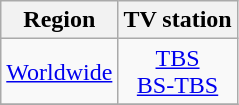<table class="wikitable">
<tr>
<th>Region</th>
<th>TV station</th>
</tr>
<tr>
<td><a href='#'>Worldwide</a></td>
<td align=center><a href='#'>TBS</a><br><a href='#'>BS-TBS</a></td>
</tr>
<tr>
</tr>
</table>
